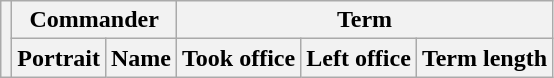<table class="wikitable sortable width=50% align=right">
<tr>
<th rowspan=2></th>
<th colspan=2>Commander</th>
<th colspan=3>Term</th>
</tr>
<tr>
<th>Portrait</th>
<th>Name</th>
<th>Took office</th>
<th>Left office</th>
<th>Term length<br>





</th>
</tr>
</table>
